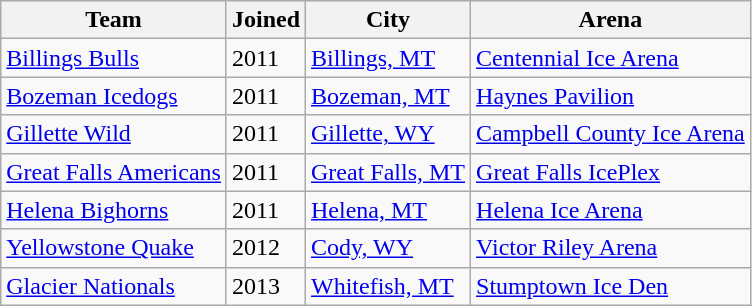<table class="wikitable">
<tr>
<th>Team</th>
<th>Joined</th>
<th>City</th>
<th>Arena</th>
</tr>
<tr>
<td><a href='#'>Billings Bulls</a></td>
<td>2011</td>
<td><a href='#'>Billings, MT</a></td>
<td><a href='#'>Centennial Ice Arena</a></td>
</tr>
<tr>
<td><a href='#'>Bozeman Icedogs</a></td>
<td>2011</td>
<td><a href='#'>Bozeman, MT</a></td>
<td><a href='#'>Haynes Pavilion</a></td>
</tr>
<tr>
<td><a href='#'>Gillette Wild</a></td>
<td>2011</td>
<td><a href='#'>Gillette, WY</a></td>
<td><a href='#'>Campbell County Ice Arena</a></td>
</tr>
<tr>
<td><a href='#'>Great Falls Americans</a></td>
<td>2011</td>
<td><a href='#'>Great Falls, MT</a></td>
<td><a href='#'>Great Falls IcePlex</a></td>
</tr>
<tr>
<td><a href='#'>Helena Bighorns</a></td>
<td>2011</td>
<td><a href='#'>Helena, MT</a></td>
<td><a href='#'>Helena Ice Arena</a></td>
</tr>
<tr>
<td><a href='#'>Yellowstone Quake</a></td>
<td>2012</td>
<td><a href='#'>Cody, WY</a></td>
<td><a href='#'>Victor Riley Arena</a></td>
</tr>
<tr>
<td><a href='#'>Glacier Nationals</a></td>
<td>2013</td>
<td><a href='#'>Whitefish, MT</a></td>
<td><a href='#'>Stumptown Ice Den</a></td>
</tr>
</table>
